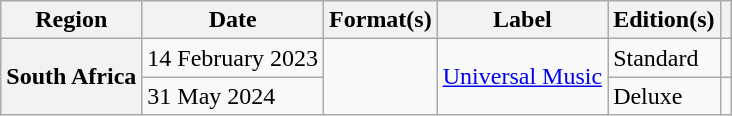<table class="wikitable plainrowheaders">
<tr>
<th scope="col">Region</th>
<th scope="col">Date</th>
<th scope="col">Format(s)</th>
<th scope="col">Label</th>
<th scope="col">Edition(s)</th>
<th scope="col"></th>
</tr>
<tr>
<th scope="row" rowspan=2>South Africa</th>
<td>14 February 2023</td>
<td rowspan=2></td>
<td rowspan=2><a href='#'>Universal Music</a></td>
<td>Standard</td>
<td style="text-align:center;"></td>
</tr>
<tr>
<td>31 May 2024</td>
<td>Deluxe</td>
<td style="text-align:center;"></td>
</tr>
</table>
